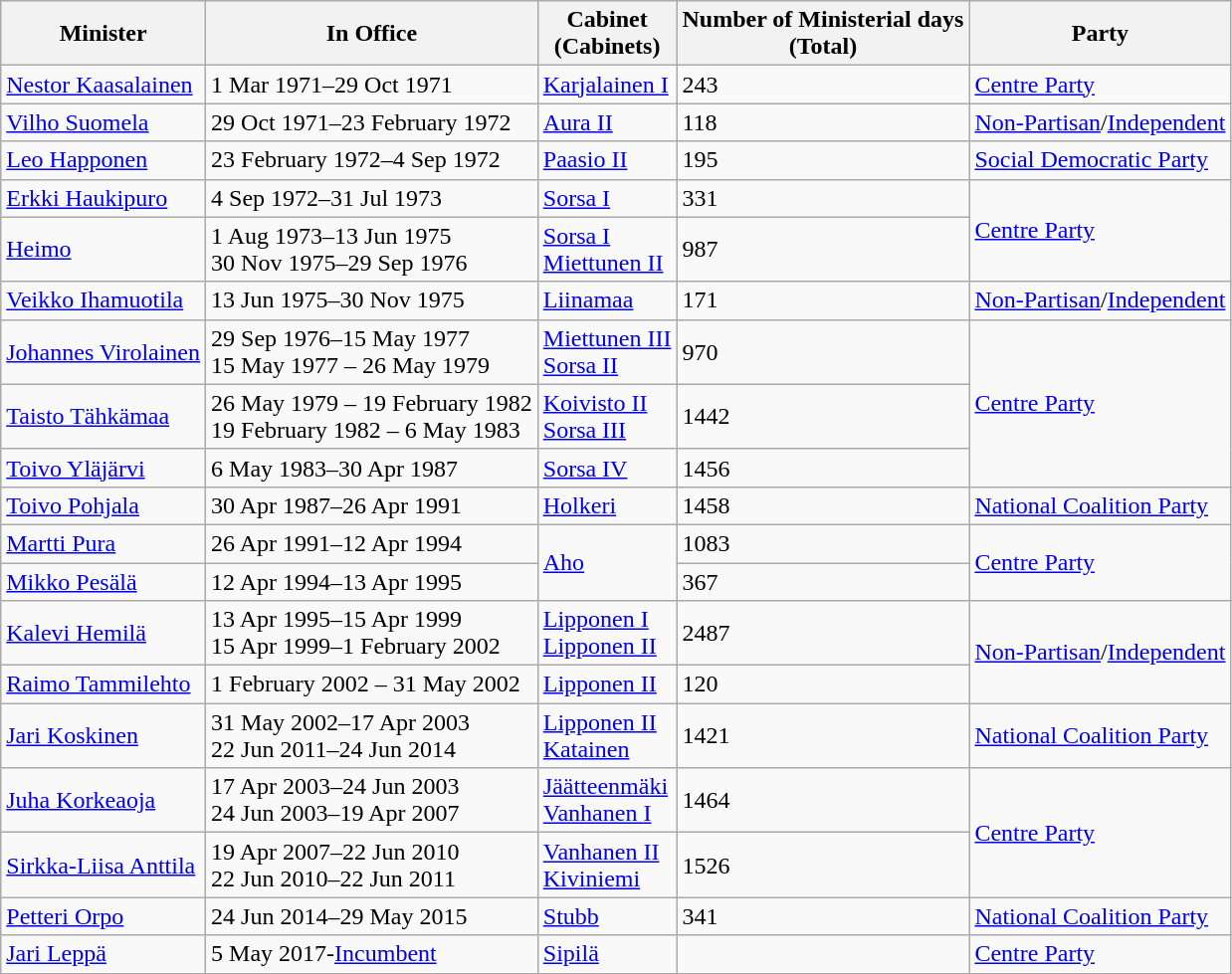<table class="wikitable">
<tr>
<th>Minister</th>
<th>In Office</th>
<th>Cabinet<br>(Cabinets)</th>
<th>Number of Ministerial days <br>(Total)</th>
<th>Party</th>
</tr>
<tr>
<td><a href='#'>Nestor Kaasalainen</a></td>
<td>1  Mar  1971–29 Oct 1971</td>
<td><a href='#'>Karjalainen I</a></td>
<td>243</td>
<td><a href='#'>Centre Party</a></td>
</tr>
<tr>
<td><a href='#'>Vilho Suomela</a></td>
<td>29 Oct 1971–23  February 1972</td>
<td><a href='#'>Aura II</a></td>
<td>118</td>
<td><a href='#'>Non-Partisan</a>/<a href='#'>Independent</a></td>
</tr>
<tr>
<td><a href='#'>Leo Happonen</a></td>
<td>23  February 1972–4 Sep 1972</td>
<td><a href='#'>Paasio II</a></td>
<td>195</td>
<td><a href='#'>Social Democratic Party</a></td>
</tr>
<tr>
<td><a href='#'>Erkki Haukipuro</a></td>
<td>4 Sep 1972–31 Jul 1973</td>
<td><a href='#'>Sorsa I</a></td>
<td>331</td>
<td rowspan=2><a href='#'>Centre Party</a></td>
</tr>
<tr>
<td><a href='#'>Heimo</a></td>
<td>1 Aug 1973–13 Jun 1975<br>30 Nov 1975–29 Sep 1976</td>
<td><a href='#'>Sorsa I</a><br><a href='#'>Miettunen II</a></td>
<td>987</td>
</tr>
<tr>
<td><a href='#'>Veikko Ihamuotila</a></td>
<td>13 Jun 1975–30 Nov 1975</td>
<td><a href='#'>Liinamaa</a></td>
<td>171</td>
<td><a href='#'>Non-Partisan</a>/<a href='#'>Independent</a></td>
</tr>
<tr>
<td><a href='#'>Johannes Virolainen</a></td>
<td>29 Sep 1976–15 May 1977<br>15 May 1977 – 26 May 1979</td>
<td><a href='#'>Miettunen III</a><br><a href='#'>Sorsa II</a></td>
<td>970</td>
<td rowspan=3><a href='#'>Centre Party</a></td>
</tr>
<tr>
<td><a href='#'>Taisto Tähkämaa</a></td>
<td>26 May 1979 – 19  February 1982<br>19  February 1982 – 6 May 1983</td>
<td><a href='#'>Koivisto II</a><br><a href='#'>Sorsa III</a></td>
<td>1442</td>
</tr>
<tr>
<td><a href='#'>Toivo Yläjärvi</a></td>
<td>6 May 1983–30 Apr 1987</td>
<td><a href='#'>Sorsa IV</a></td>
<td>1456</td>
</tr>
<tr>
<td><a href='#'>Toivo Pohjala</a></td>
<td>30 Apr 1987–26 Apr 1991</td>
<td><a href='#'>Holkeri</a></td>
<td>1458</td>
<td><a href='#'>National Coalition Party</a></td>
</tr>
<tr>
<td><a href='#'>Martti Pura</a></td>
<td>26 Apr 1991–12 Apr 1994</td>
<td rowspan=2><a href='#'>Aho</a></td>
<td>1083</td>
<td rowspan=2><a href='#'>Centre Party</a></td>
</tr>
<tr>
<td><a href='#'>Mikko Pesälä</a></td>
<td>12 Apr 1994–13 Apr 1995</td>
<td>367</td>
</tr>
<tr>
<td><a href='#'>Kalevi Hemilä</a></td>
<td>13 Apr 1995–15 Apr 1999<br>15 Apr 1999–1  February 2002</td>
<td><a href='#'>Lipponen I</a><br><a href='#'>Lipponen II</a></td>
<td>2487</td>
<td rowspan=2><a href='#'>Non-Partisan</a>/<a href='#'>Independent</a></td>
</tr>
<tr>
<td><a href='#'>Raimo Tammilehto</a></td>
<td>1  February 2002 – 31 May 2002</td>
<td><a href='#'>Lipponen II</a></td>
<td>120</td>
</tr>
<tr>
<td><a href='#'>Jari Koskinen</a></td>
<td>31 May 2002–17 Apr 2003<br>22 Jun 2011–24 Jun 2014</td>
<td><a href='#'>Lipponen II</a><br><a href='#'>Katainen</a></td>
<td>1421</td>
<td><a href='#'>National Coalition Party</a></td>
</tr>
<tr>
<td><a href='#'>Juha Korkeaoja</a></td>
<td>17 Apr 2003–24 Jun 2003<br>24 Jun 2003–19 Apr 2007</td>
<td><a href='#'>Jäätteenmäki</a><br><a href='#'>Vanhanen I</a></td>
<td>1464</td>
<td rowspan=2><a href='#'>Centre Party</a></td>
</tr>
<tr>
<td><a href='#'>Sirkka-Liisa Anttila</a></td>
<td>19 Apr 2007–22 Jun 2010<br>22 Jun 2010–22 Jun 2011</td>
<td><a href='#'>Vanhanen II</a><br><a href='#'>Kiviniemi</a></td>
<td>1526</td>
</tr>
<tr>
<td><a href='#'>Petteri Orpo</a></td>
<td>24 Jun 2014–29 May 2015</td>
<td><a href='#'>Stubb</a></td>
<td>341</td>
<td><a href='#'>National Coalition Party</a></td>
</tr>
<tr>
<td><a href='#'>Jari Leppä</a></td>
<td>5 May 2017-<a href='#'>Incumbent</a></td>
<td><a href='#'>Sipilä</a></td>
<td></td>
<td><a href='#'>Centre Party</a></td>
</tr>
</table>
